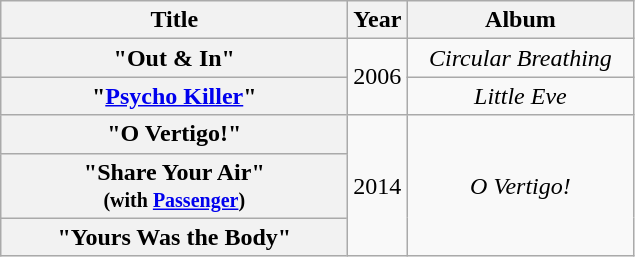<table class="wikitable plainrowheaders" style="text-align:center">
<tr>
<th scope="col" style="width:14em;">Title</th>
<th scope="col">Year</th>
<th scope="col" style="width:9em;">Album</th>
</tr>
<tr>
<th scope="row">"Out & In"</th>
<td rowspan="2">2006</td>
<td><em>Circular Breathing</em></td>
</tr>
<tr>
<th scope="row">"<a href='#'>Psycho Killer</a>"</th>
<td><em>Little Eve</em></td>
</tr>
<tr>
<th scope="row">"O Vertigo!"</th>
<td rowspan="3">2014</td>
<td rowspan="3"><em>O Vertigo!</em></td>
</tr>
<tr>
<th scope="row">"Share Your Air"<br><small>(with <a href='#'>Passenger</a>)</small></th>
</tr>
<tr>
<th scope="row">"Yours Was the Body"</th>
</tr>
</table>
